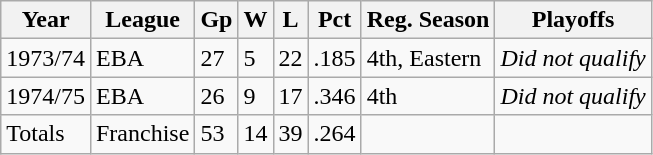<table class="wikitable">
<tr>
<th>Year</th>
<th>League</th>
<th>Gp</th>
<th>W</th>
<th>L</th>
<th>Pct</th>
<th>Reg. Season</th>
<th>Playoffs</th>
</tr>
<tr>
<td>1973/74</td>
<td>EBA</td>
<td>27</td>
<td>5</td>
<td>22</td>
<td>.185</td>
<td>4th, Eastern</td>
<td><em>Did not qualify</em></td>
</tr>
<tr>
<td>1974/75</td>
<td>EBA</td>
<td>26</td>
<td>9</td>
<td>17</td>
<td>.346</td>
<td>4th</td>
<td><em>Did not qualify</em></td>
</tr>
<tr>
<td>Totals</td>
<td>Franchise</td>
<td>53</td>
<td>14</td>
<td>39</td>
<td>.264</td>
<td></td>
<td></td>
</tr>
</table>
